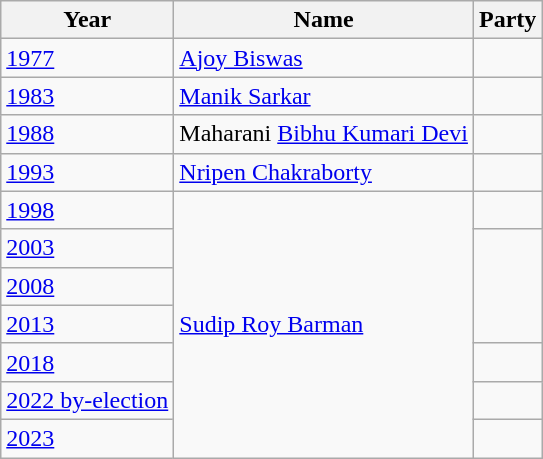<table class="wikitable sortable">
<tr>
<th>Year</th>
<th>Name</th>
<th colspan="2">Party</th>
</tr>
<tr>
<td><a href='#'>1977</a></td>
<td><a href='#'>Ajoy Biswas</a></td>
<td></td>
</tr>
<tr>
<td><a href='#'>1983</a></td>
<td><a href='#'>Manik Sarkar</a></td>
<td></td>
</tr>
<tr>
<td><a href='#'>1988</a></td>
<td>Maharani <a href='#'>Bibhu Kumari Devi</a></td>
<td></td>
</tr>
<tr>
<td><a href='#'>1993</a></td>
<td><a href='#'>Nripen Chakraborty</a></td>
<td></td>
</tr>
<tr>
<td><a href='#'>1998</a></td>
<td rowspan=7><a href='#'>Sudip Roy Barman</a></td>
<td></td>
</tr>
<tr>
<td><a href='#'>2003</a></td>
</tr>
<tr>
<td><a href='#'>2008</a></td>
</tr>
<tr>
<td><a href='#'>2013</a></td>
</tr>
<tr>
<td><a href='#'>2018</a></td>
<td></td>
</tr>
<tr>
<td><a href='#'>2022 by-election</a></td>
<td></td>
</tr>
<tr>
<td><a href='#'>2023</a></td>
</tr>
</table>
